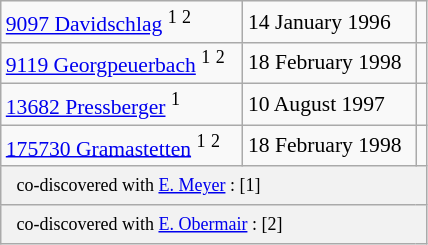<table class="wikitable floatright" style="font-size: 0.9em; width: 285px;">
<tr>
<td><a href='#'>9097 Davidschlag</a> <sup>1</sup> <sup>2</sup></td>
<td>14 January 1996</td>
<td></td>
</tr>
<tr>
<td><a href='#'>9119 Georgpeuerbach</a> <sup>1</sup> <sup>2</sup></td>
<td>18 February 1998</td>
<td></td>
</tr>
<tr>
<td><a href='#'>13682 Pressberger</a> <sup>1</sup></td>
<td>10 August 1997</td>
<td></td>
</tr>
<tr>
<td><a href='#'>175730 Gramastetten</a> <sup>1</sup> <sup>2</sup></td>
<td>18 February  1998</td>
<td></td>
</tr>
<tr>
<th colspan=3 style="font-size: smaller; font-weight: normal; text-align: left; padding: 5px 10px;">co-discovered with <a href='#'>E. Meyer</a> : [1]</th>
</tr>
<tr>
<th colspan=3 style="font-size: smaller; font-weight: normal; text-align: left; padding: 5px 10px;">co-discovered with <a href='#'>E. Obermair</a> : [2]</th>
</tr>
</table>
